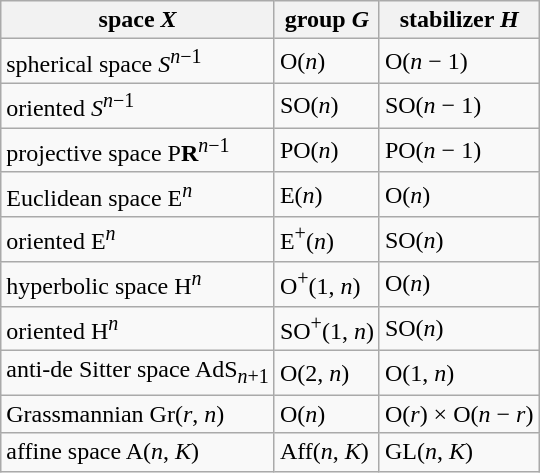<table class="wikitable">
<tr>
<th>space <em>X</em></th>
<th>group <em>G</em></th>
<th>stabilizer <em>H</em></th>
</tr>
<tr>
<td>spherical space <em>S</em><sup><em>n</em>−1</sup></td>
<td>O(<em>n</em>)</td>
<td>O(<em>n</em> − 1)</td>
</tr>
<tr>
<td>oriented <em>S</em><sup><em>n</em>−1</sup></td>
<td>SO(<em>n</em>)</td>
<td>SO(<em>n</em> − 1)</td>
</tr>
<tr>
<td>projective space P<strong>R</strong><sup><em>n</em>−1</sup></td>
<td>PO(<em>n</em>)</td>
<td>PO(<em>n</em> − 1)</td>
</tr>
<tr>
<td>Euclidean space E<sup><em>n</em></sup></td>
<td>E(<em>n</em>)</td>
<td>O(<em>n</em>)</td>
</tr>
<tr>
<td>oriented E<sup><em>n</em></sup></td>
<td>E<sup>+</sup>(<em>n</em>)</td>
<td>SO(<em>n</em>)</td>
</tr>
<tr>
<td>hyperbolic space H<sup><em>n</em></sup></td>
<td>O<sup>+</sup>(1, <em>n</em>)</td>
<td>O(<em>n</em>)</td>
</tr>
<tr>
<td>oriented H<sup><em>n</em></sup></td>
<td>SO<sup>+</sup>(1, <em>n</em>)</td>
<td>SO(<em>n</em>)</td>
</tr>
<tr>
<td>anti-de Sitter space AdS<sub><em>n</em>+1</sub></td>
<td>O(2, <em>n</em>)</td>
<td>O(1, <em>n</em>)</td>
</tr>
<tr>
<td>Grassmannian Gr(<em>r</em>, <em>n</em>)</td>
<td>O(<em>n</em>)</td>
<td>O(<em>r</em>) × O(<em>n</em> − <em>r</em>)</td>
</tr>
<tr>
<td>affine space A(<em>n</em>, <em>K</em>)</td>
<td>Aff(<em>n</em>, <em>K</em>)</td>
<td>GL(<em>n</em>, <em>K</em>)</td>
</tr>
</table>
